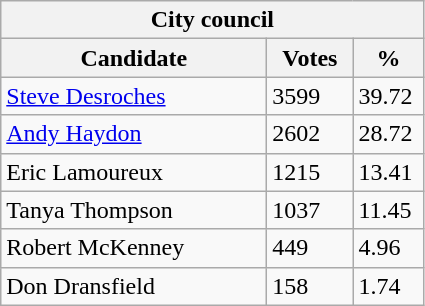<table class="wikitable">
<tr>
<th colspan="3">City council</th>
</tr>
<tr>
<th style="width: 170px">Candidate</th>
<th style="width: 50px">Votes</th>
<th style="width: 40px">%</th>
</tr>
<tr>
<td><a href='#'>Steve Desroches</a></td>
<td>3599</td>
<td>39.72</td>
</tr>
<tr>
<td><a href='#'>Andy Haydon</a></td>
<td>2602</td>
<td>28.72</td>
</tr>
<tr>
<td>Eric Lamoureux</td>
<td>1215</td>
<td>13.41</td>
</tr>
<tr>
<td>Tanya Thompson</td>
<td>1037</td>
<td>11.45</td>
</tr>
<tr>
<td>Robert McKenney</td>
<td>449</td>
<td>4.96</td>
</tr>
<tr>
<td>Don Dransfield</td>
<td>158</td>
<td>1.74</td>
</tr>
</table>
